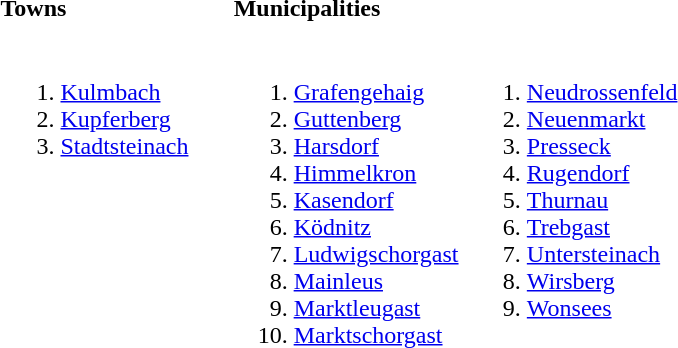<table>
<tr>
<th align=left width=33%>Towns</th>
<th align=left width=33%>Municipalities</th>
<th align=left width=33%></th>
</tr>
<tr valign=top>
<td><br><ol><li><a href='#'>Kulmbach</a></li><li><a href='#'>Kupferberg</a></li><li><a href='#'>Stadtsteinach</a></li></ol></td>
<td><br><ol><li><a href='#'>Grafengehaig</a></li><li><a href='#'>Guttenberg</a></li><li><a href='#'>Harsdorf</a></li><li><a href='#'>Himmelkron</a></li><li><a href='#'>Kasendorf</a></li><li><a href='#'>Ködnitz</a></li><li><a href='#'>Ludwigschorgast</a></li><li><a href='#'>Mainleus</a></li><li><a href='#'>Marktleugast</a></li><li><a href='#'>Marktschorgast</a></li></ol></td>
<td><br><ol>
<li><a href='#'>Neudrossenfeld</a>
<li><a href='#'>Neuenmarkt</a>
<li><a href='#'>Presseck</a>
<li><a href='#'>Rugendorf</a>
<li><a href='#'>Thurnau</a>
<li><a href='#'>Trebgast</a>
<li><a href='#'>Untersteinach</a>
<li><a href='#'>Wirsberg</a>
<li><a href='#'>Wonsees</a>
</ol></td>
</tr>
</table>
